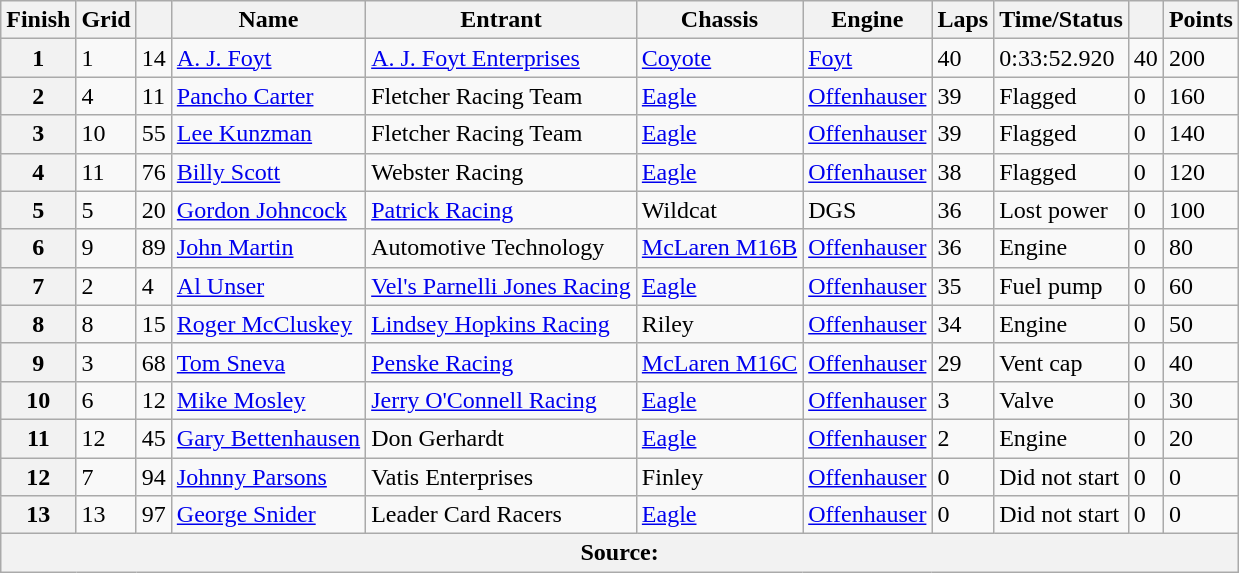<table class="wikitable">
<tr>
<th>Finish</th>
<th>Grid</th>
<th></th>
<th>Name</th>
<th>Entrant</th>
<th>Chassis</th>
<th>Engine</th>
<th>Laps</th>
<th>Time/Status</th>
<th></th>
<th>Points</th>
</tr>
<tr>
<th>1</th>
<td>1</td>
<td>14</td>
<td> <a href='#'>A. J. Foyt</a></td>
<td><a href='#'>A. J. Foyt Enterprises</a></td>
<td><a href='#'>Coyote</a></td>
<td><a href='#'>Foyt</a></td>
<td>40</td>
<td>0:33:52.920</td>
<td>40</td>
<td>200</td>
</tr>
<tr>
<th>2</th>
<td>4</td>
<td>11</td>
<td> <a href='#'>Pancho Carter</a></td>
<td>Fletcher Racing Team</td>
<td><a href='#'>Eagle</a></td>
<td><a href='#'>Offenhauser</a></td>
<td>39</td>
<td>Flagged</td>
<td>0</td>
<td>160</td>
</tr>
<tr>
<th>3</th>
<td>10</td>
<td>55</td>
<td> <a href='#'>Lee Kunzman</a></td>
<td>Fletcher Racing Team</td>
<td><a href='#'>Eagle</a></td>
<td><a href='#'>Offenhauser</a></td>
<td>39</td>
<td>Flagged</td>
<td>0</td>
<td>140</td>
</tr>
<tr>
<th>4</th>
<td>11</td>
<td>76</td>
<td> <a href='#'>Billy Scott</a></td>
<td>Webster Racing</td>
<td><a href='#'>Eagle</a></td>
<td><a href='#'>Offenhauser</a></td>
<td>38</td>
<td>Flagged</td>
<td>0</td>
<td>120</td>
</tr>
<tr>
<th>5</th>
<td>5</td>
<td>20</td>
<td> <a href='#'>Gordon Johncock</a></td>
<td><a href='#'>Patrick Racing</a></td>
<td>Wildcat</td>
<td>DGS</td>
<td>36</td>
<td>Lost power</td>
<td>0</td>
<td>100</td>
</tr>
<tr>
<th>6</th>
<td>9</td>
<td>89</td>
<td> <a href='#'>John Martin</a></td>
<td>Automotive Technology</td>
<td><a href='#'>McLaren M16B</a></td>
<td><a href='#'>Offenhauser</a></td>
<td>36</td>
<td>Engine</td>
<td>0</td>
<td>80</td>
</tr>
<tr>
<th>7</th>
<td>2</td>
<td>4</td>
<td> <a href='#'>Al Unser</a></td>
<td><a href='#'>Vel's Parnelli Jones Racing</a></td>
<td><a href='#'>Eagle</a></td>
<td><a href='#'>Offenhauser</a></td>
<td>35</td>
<td>Fuel pump</td>
<td>0</td>
<td>60</td>
</tr>
<tr>
<th>8</th>
<td>8</td>
<td>15</td>
<td> <a href='#'>Roger McCluskey</a></td>
<td><a href='#'>Lindsey Hopkins Racing</a></td>
<td>Riley</td>
<td><a href='#'>Offenhauser</a></td>
<td>34</td>
<td>Engine</td>
<td>0</td>
<td>50</td>
</tr>
<tr>
<th>9</th>
<td>3</td>
<td>68</td>
<td> <a href='#'>Tom Sneva</a></td>
<td><a href='#'>Penske Racing</a></td>
<td><a href='#'>McLaren M16C</a></td>
<td><a href='#'>Offenhauser</a></td>
<td>29</td>
<td>Vent cap</td>
<td>0</td>
<td>40</td>
</tr>
<tr>
<th>10</th>
<td>6</td>
<td>12</td>
<td> <a href='#'>Mike Mosley</a></td>
<td><a href='#'>Jerry O'Connell Racing</a></td>
<td><a href='#'>Eagle</a></td>
<td><a href='#'>Offenhauser</a></td>
<td>3</td>
<td>Valve</td>
<td>0</td>
<td>30</td>
</tr>
<tr>
<th>11</th>
<td>12</td>
<td>45</td>
<td> <a href='#'>Gary Bettenhausen</a></td>
<td>Don Gerhardt</td>
<td><a href='#'>Eagle</a></td>
<td><a href='#'>Offenhauser</a></td>
<td>2</td>
<td>Engine</td>
<td>0</td>
<td>20</td>
</tr>
<tr>
<th>12</th>
<td>7</td>
<td>94</td>
<td> <a href='#'>Johnny Parsons</a></td>
<td>Vatis Enterprises</td>
<td>Finley</td>
<td><a href='#'>Offenhauser</a></td>
<td>0</td>
<td>Did not start</td>
<td>0</td>
<td>0</td>
</tr>
<tr>
<th>13</th>
<td>13</td>
<td>97</td>
<td> <a href='#'>George Snider</a></td>
<td>Leader Card Racers</td>
<td><a href='#'>Eagle</a></td>
<td><a href='#'>Offenhauser</a></td>
<td>0</td>
<td>Did not start</td>
<td>0</td>
<td>0</td>
</tr>
<tr>
<th colspan=11>Source:</th>
</tr>
</table>
